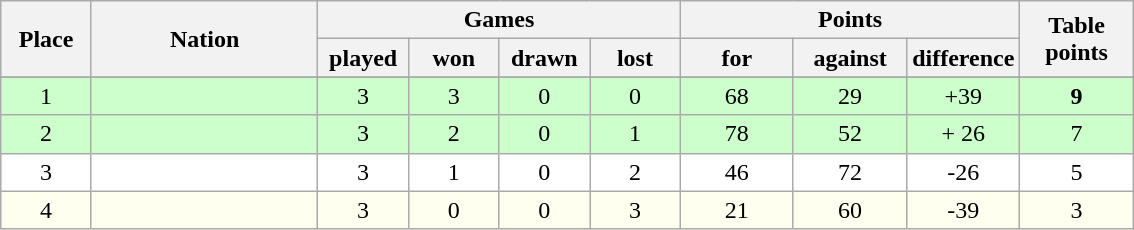<table class="wikitable">
<tr>
<th rowspan=2 width="8%">Place</th>
<th rowspan=2 width="20%">Nation</th>
<th colspan=4 width="32%">Games</th>
<th colspan=3 width="30%">Points</th>
<th rowspan=2 width="10%">Table<br>points</th>
</tr>
<tr>
<th width="8%">played</th>
<th width="8%">won</th>
<th width="8%">drawn</th>
<th width="8%">lost</th>
<th width="10%">for</th>
<th width="10%">against</th>
<th width="10%">difference</th>
</tr>
<tr>
</tr>
<tr bgcolor=#ccffcc align=center>
<td>1</td>
<td align=left><strong></strong></td>
<td>3</td>
<td>3</td>
<td>0</td>
<td>0</td>
<td>68</td>
<td>29</td>
<td>+39</td>
<td><strong>9</strong></td>
</tr>
<tr bgcolor=#ccffcc align=center>
<td>2</td>
<td align=left></td>
<td>3</td>
<td>2</td>
<td>0</td>
<td>1</td>
<td>78</td>
<td>52</td>
<td>+	26</td>
<td>7</td>
</tr>
<tr bgcolor=#ffffff align=center>
<td>3</td>
<td align=left></td>
<td>3</td>
<td>1</td>
<td>0</td>
<td>2</td>
<td>46</td>
<td>72</td>
<td>-26</td>
<td>5</td>
</tr>
<tr bgcolor=#fffff align=center>
<td>4</td>
<td align=left></td>
<td>3</td>
<td>0</td>
<td>0</td>
<td>3</td>
<td>21</td>
<td>60</td>
<td>-39</td>
<td>3</td>
</tr>
</table>
